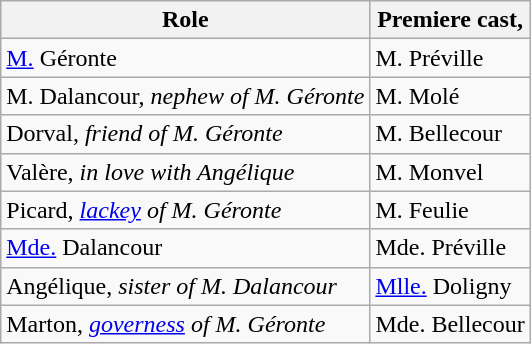<table class="wikitable">
<tr>
<th>Role</th>
<th>Premiere cast, </th>
</tr>
<tr>
<td><a href='#'>M.</a> Géronte</td>
<td>M. Préville</td>
</tr>
<tr>
<td>M. Dalancour, <em>nephew of M. Géronte</em></td>
<td>M. Molé</td>
</tr>
<tr>
<td>Dorval, <em>friend of M. Géronte</em></td>
<td>M. Bellecour</td>
</tr>
<tr>
<td>Valère, <em>in love with Angélique</em></td>
<td>M. Monvel</td>
</tr>
<tr>
<td>Picard, <em><a href='#'>lackey</a> of M. Géronte</em></td>
<td>M. Feulie</td>
</tr>
<tr>
<td><a href='#'>Mde.</a> Dalancour</td>
<td>Mde. Préville</td>
</tr>
<tr>
<td>Angélique, <em>sister of M. Dalancour</em></td>
<td><a href='#'>Mlle.</a> Doligny</td>
</tr>
<tr>
<td>Marton, <em><a href='#'>governess</a> of M. Géronte</em></td>
<td>Mde. Bellecour</td>
</tr>
</table>
